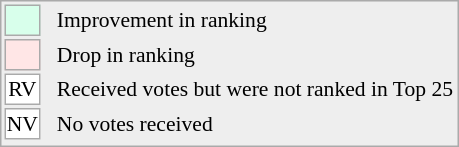<table align="right" style="font-size:90%; border:1px solid #aaaaaa; white-space:nowrap; background:#eeeeee;">
<tr>
<td style="background:#d8ffeb; width:20px; border:1px solid #aaaaaa;"> </td>
<td rowspan="5"> </td>
<td>Improvement in ranking</td>
</tr>
<tr>
<td style="background:#ffe6e6; width:20px; border:1px solid #aaaaaa;"> </td>
<td>Drop in ranking</td>
</tr>
<tr>
<td align="center" style="width:20px; border:1px solid #aaaaaa; background:white;">RV</td>
<td>Received votes but were not ranked in Top 25</td>
</tr>
<tr>
<td align="center" style="width:20px; border:1px solid #aaaaaa; background:white;">NV</td>
<td>No votes received</td>
</tr>
<tr>
</tr>
</table>
